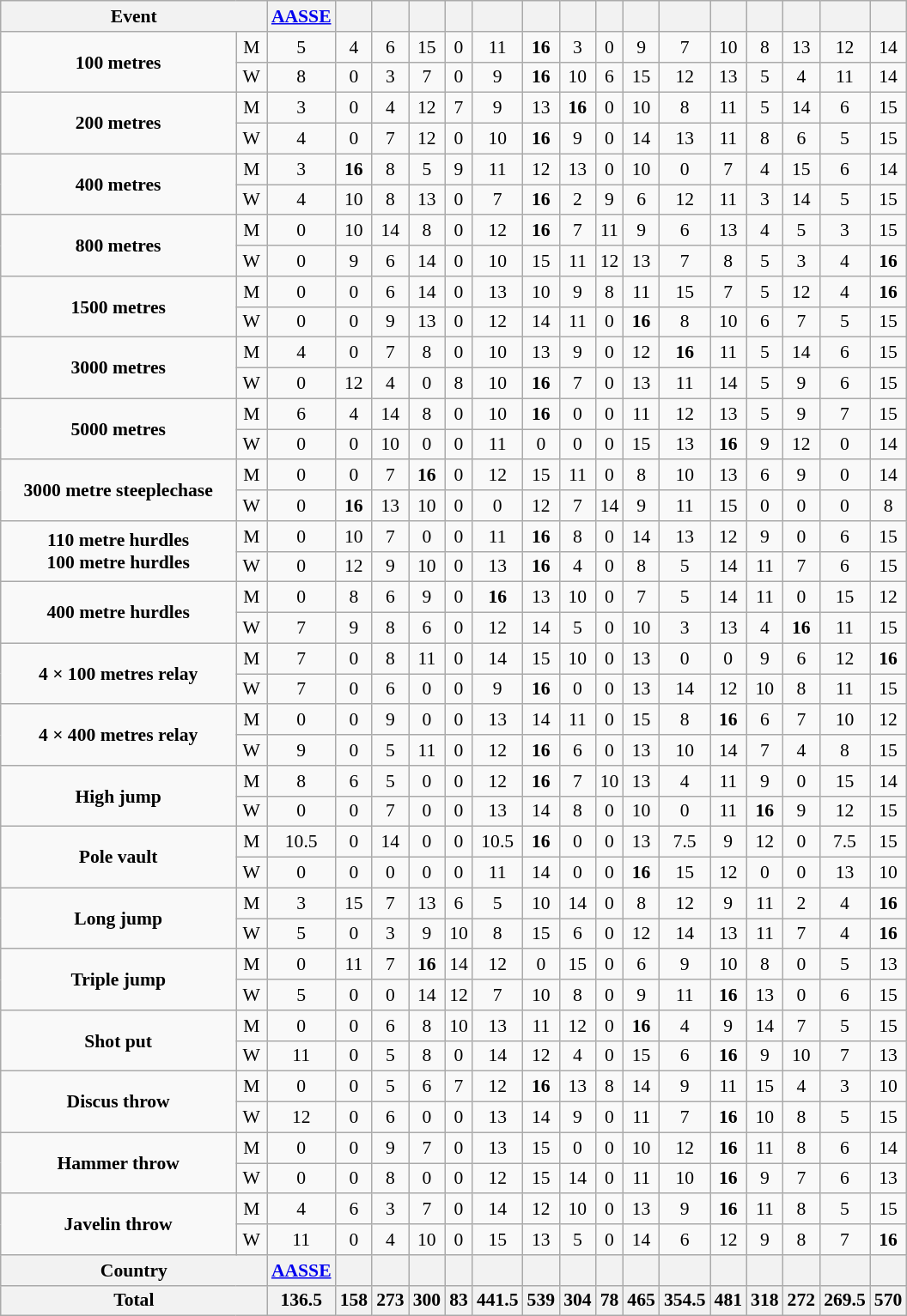<table class="wikitable sortable" style="background-color: #f9f9f9; font-size: 90%; text-align: center">
<tr>
<th width=200 colspan=2>Event</th>
<th> <a href='#'>AASSE</a></th>
<th></th>
<th></th>
<th></th>
<th></th>
<th></th>
<th></th>
<th></th>
<th></th>
<th></th>
<th></th>
<th></th>
<th></th>
<th></th>
<th></th>
<th></th>
</tr>
<tr>
<td rowspan=2><strong>100 metres</strong></td>
<td>M</td>
<td>5</td>
<td>4</td>
<td>6</td>
<td>15</td>
<td>0</td>
<td>11</td>
<td><strong>16</strong></td>
<td>3</td>
<td>0</td>
<td>9</td>
<td>7</td>
<td>10</td>
<td>8</td>
<td>13</td>
<td>12</td>
<td>14</td>
</tr>
<tr>
<td>W</td>
<td>8</td>
<td>0</td>
<td>3</td>
<td>7</td>
<td>0</td>
<td>9</td>
<td><strong>16</strong></td>
<td>10</td>
<td>6</td>
<td>15</td>
<td>12</td>
<td>13</td>
<td>5</td>
<td>4</td>
<td>11</td>
<td>14</td>
</tr>
<tr>
<td rowspan=2><strong>200 metres</strong></td>
<td>M</td>
<td>3</td>
<td>0</td>
<td>4</td>
<td>12</td>
<td>7</td>
<td>9</td>
<td>13</td>
<td><strong>16</strong></td>
<td>0</td>
<td>10</td>
<td>8</td>
<td>11</td>
<td>5</td>
<td>14</td>
<td>6</td>
<td>15</td>
</tr>
<tr>
<td>W</td>
<td>4</td>
<td>0</td>
<td>7</td>
<td>12</td>
<td>0</td>
<td>10</td>
<td><strong>16</strong></td>
<td>9</td>
<td>0</td>
<td>14</td>
<td>13</td>
<td>11</td>
<td>8</td>
<td>6</td>
<td>5</td>
<td>15</td>
</tr>
<tr>
<td rowspan=2><strong>400 metres</strong></td>
<td>M</td>
<td>3</td>
<td><strong>16</strong></td>
<td>8</td>
<td>5</td>
<td>9</td>
<td>11</td>
<td>12</td>
<td>13</td>
<td>0</td>
<td>10</td>
<td>0</td>
<td>7</td>
<td>4</td>
<td>15</td>
<td>6</td>
<td>14</td>
</tr>
<tr>
<td>W</td>
<td>4</td>
<td>10</td>
<td>8</td>
<td>13</td>
<td>0</td>
<td>7</td>
<td><strong>16</strong></td>
<td>2</td>
<td>9</td>
<td>6</td>
<td>12</td>
<td>11</td>
<td>3</td>
<td>14</td>
<td>5</td>
<td>15</td>
</tr>
<tr>
<td rowspan=2><strong>800 metres</strong></td>
<td>M</td>
<td>0</td>
<td>10</td>
<td>14</td>
<td>8</td>
<td>0</td>
<td>12</td>
<td><strong>16</strong></td>
<td>7</td>
<td>11</td>
<td>9</td>
<td>6</td>
<td>13</td>
<td>4</td>
<td>5</td>
<td>3</td>
<td>15</td>
</tr>
<tr>
<td>W</td>
<td>0</td>
<td>9</td>
<td>6</td>
<td>14</td>
<td>0</td>
<td>10</td>
<td>15</td>
<td>11</td>
<td>12</td>
<td>13</td>
<td>7</td>
<td>8</td>
<td>5</td>
<td>3</td>
<td>4</td>
<td><strong>16</strong></td>
</tr>
<tr>
<td rowspan=2><strong>1500 metres</strong></td>
<td>M</td>
<td>0</td>
<td>0</td>
<td>6</td>
<td>14</td>
<td>0</td>
<td>13</td>
<td>10</td>
<td>9</td>
<td>8</td>
<td>11</td>
<td>15</td>
<td>7</td>
<td>5</td>
<td>12</td>
<td>4</td>
<td><strong>16</strong></td>
</tr>
<tr>
<td>W</td>
<td>0</td>
<td>0</td>
<td>9</td>
<td>13</td>
<td>0</td>
<td>12</td>
<td>14</td>
<td>11</td>
<td>0</td>
<td><strong>16</strong></td>
<td>8</td>
<td>10</td>
<td>6</td>
<td>7</td>
<td>5</td>
<td>15</td>
</tr>
<tr>
<td rowspan=2><strong>3000 metres</strong></td>
<td>M</td>
<td>4</td>
<td>0</td>
<td>7</td>
<td>8</td>
<td>0</td>
<td>10</td>
<td>13</td>
<td>9</td>
<td>0</td>
<td>12</td>
<td><strong>16</strong></td>
<td>11</td>
<td>5</td>
<td>14</td>
<td>6</td>
<td>15</td>
</tr>
<tr>
<td>W</td>
<td>0</td>
<td>12</td>
<td>4</td>
<td>0</td>
<td>8</td>
<td>10</td>
<td><strong>16</strong></td>
<td>7</td>
<td>0</td>
<td>13</td>
<td>11</td>
<td>14</td>
<td>5</td>
<td>9</td>
<td>6</td>
<td>15</td>
</tr>
<tr>
<td rowspan=2><strong>5000 metres</strong></td>
<td>M</td>
<td>6</td>
<td>4</td>
<td>14</td>
<td>8</td>
<td>0</td>
<td>10</td>
<td><strong>16</strong></td>
<td>0</td>
<td>0</td>
<td>11</td>
<td>12</td>
<td>13</td>
<td>5</td>
<td>9</td>
<td>7</td>
<td>15</td>
</tr>
<tr>
<td>W</td>
<td>0</td>
<td>0</td>
<td>10</td>
<td>0</td>
<td>0</td>
<td>11</td>
<td>0</td>
<td>0</td>
<td>0</td>
<td>15</td>
<td>13</td>
<td><strong>16</strong></td>
<td>9</td>
<td>12</td>
<td>0</td>
<td>14</td>
</tr>
<tr>
<td rowspan=2><strong>3000 metre steeplechase</strong></td>
<td>M</td>
<td>0</td>
<td>0</td>
<td>7</td>
<td><strong>16</strong></td>
<td>0</td>
<td>12</td>
<td>15</td>
<td>11</td>
<td>0</td>
<td>8</td>
<td>10</td>
<td>13</td>
<td>6</td>
<td>9</td>
<td>0</td>
<td>14</td>
</tr>
<tr>
<td>W</td>
<td>0</td>
<td><strong>16</strong></td>
<td>13</td>
<td>10</td>
<td>0</td>
<td>0</td>
<td>12</td>
<td>7</td>
<td>14</td>
<td>9</td>
<td>11</td>
<td>15</td>
<td>0</td>
<td>0</td>
<td>0</td>
<td>8</td>
</tr>
<tr>
<td rowspan=2><strong>110 metre hurdles<br>100 metre hurdles</strong></td>
<td>M</td>
<td>0</td>
<td>10</td>
<td>7</td>
<td>0</td>
<td>0</td>
<td>11</td>
<td><strong>16</strong></td>
<td>8</td>
<td>0</td>
<td>14</td>
<td>13</td>
<td>12</td>
<td>9</td>
<td>0</td>
<td>6</td>
<td>15</td>
</tr>
<tr>
<td>W</td>
<td>0</td>
<td>12</td>
<td>9</td>
<td>10</td>
<td>0</td>
<td>13</td>
<td><strong>16</strong></td>
<td>4</td>
<td>0</td>
<td>8</td>
<td>5</td>
<td>14</td>
<td>11</td>
<td>7</td>
<td>6</td>
<td>15</td>
</tr>
<tr>
<td rowspan=2><strong>400 metre hurdles</strong></td>
<td>M</td>
<td>0</td>
<td>8</td>
<td>6</td>
<td>9</td>
<td>0</td>
<td><strong>16</strong></td>
<td>13</td>
<td>10</td>
<td>0</td>
<td>7</td>
<td>5</td>
<td>14</td>
<td>11</td>
<td>0</td>
<td>15</td>
<td>12</td>
</tr>
<tr>
<td>W</td>
<td>7</td>
<td>9</td>
<td>8</td>
<td>6</td>
<td>0</td>
<td>12</td>
<td>14</td>
<td>5</td>
<td>0</td>
<td>10</td>
<td>3</td>
<td>13</td>
<td>4</td>
<td><strong>16</strong></td>
<td>11</td>
<td>15</td>
</tr>
<tr>
<td rowspan=2><strong> 4 × 100 metres relay</strong></td>
<td>M</td>
<td>7</td>
<td>0</td>
<td>8</td>
<td>11</td>
<td>0</td>
<td>14</td>
<td>15</td>
<td>10</td>
<td>0</td>
<td>13</td>
<td>0</td>
<td>0</td>
<td>9</td>
<td>6</td>
<td>12</td>
<td><strong>16</strong></td>
</tr>
<tr>
<td>W</td>
<td>7</td>
<td>0</td>
<td>6</td>
<td>0</td>
<td>0</td>
<td>9</td>
<td><strong>16</strong></td>
<td>0</td>
<td>0</td>
<td>13</td>
<td>14</td>
<td>12</td>
<td>10</td>
<td>8</td>
<td>11</td>
<td>15</td>
</tr>
<tr>
<td rowspan=2><strong>4 × 400 metres relay</strong></td>
<td>M</td>
<td>0</td>
<td>0</td>
<td>9</td>
<td>0</td>
<td>0</td>
<td>13</td>
<td>14</td>
<td>11</td>
<td>0</td>
<td>15</td>
<td>8</td>
<td><strong>16</strong></td>
<td>6</td>
<td>7</td>
<td>10</td>
<td>12</td>
</tr>
<tr>
<td>W</td>
<td>9</td>
<td>0</td>
<td>5</td>
<td>11</td>
<td>0</td>
<td>12</td>
<td><strong>16</strong></td>
<td>6</td>
<td>0</td>
<td>13</td>
<td>10</td>
<td>14</td>
<td>7</td>
<td>4</td>
<td>8</td>
<td>15</td>
</tr>
<tr>
<td rowspan=2><strong>High jump</strong></td>
<td>M</td>
<td>8</td>
<td>6</td>
<td>5</td>
<td>0</td>
<td>0</td>
<td>12</td>
<td><strong>16</strong></td>
<td>7</td>
<td>10</td>
<td>13</td>
<td>4</td>
<td>11</td>
<td>9</td>
<td>0</td>
<td>15</td>
<td>14</td>
</tr>
<tr>
<td>W</td>
<td>0</td>
<td>0</td>
<td>7</td>
<td>0</td>
<td>0</td>
<td>13</td>
<td>14</td>
<td>8</td>
<td>0</td>
<td>10</td>
<td>0</td>
<td>11</td>
<td><strong>16</strong></td>
<td>9</td>
<td>12</td>
<td>15</td>
</tr>
<tr>
<td rowspan=2><strong>Pole vault</strong></td>
<td>M</td>
<td>10.5</td>
<td>0</td>
<td>14</td>
<td>0</td>
<td>0</td>
<td>10.5</td>
<td><strong>16</strong></td>
<td>0</td>
<td>0</td>
<td>13</td>
<td>7.5</td>
<td>9</td>
<td>12</td>
<td>0</td>
<td>7.5</td>
<td>15</td>
</tr>
<tr>
<td>W</td>
<td>0</td>
<td>0</td>
<td>0</td>
<td>0</td>
<td>0</td>
<td>11</td>
<td>14</td>
<td>0</td>
<td>0</td>
<td><strong>16</strong></td>
<td>15</td>
<td>12</td>
<td>0</td>
<td>0</td>
<td>13</td>
<td>10</td>
</tr>
<tr>
<td rowspan=2><strong>Long jump</strong></td>
<td>M</td>
<td>3</td>
<td>15</td>
<td>7</td>
<td>13</td>
<td>6</td>
<td>5</td>
<td>10</td>
<td>14</td>
<td>0</td>
<td>8</td>
<td>12</td>
<td>9</td>
<td>11</td>
<td>2</td>
<td>4</td>
<td><strong>16</strong></td>
</tr>
<tr>
<td>W</td>
<td>5</td>
<td>0</td>
<td>3</td>
<td>9</td>
<td>10</td>
<td>8</td>
<td>15</td>
<td>6</td>
<td>0</td>
<td>12</td>
<td>14</td>
<td>13</td>
<td>11</td>
<td>7</td>
<td>4</td>
<td><strong>16</strong></td>
</tr>
<tr>
<td rowspan=2><strong>Triple jump</strong></td>
<td>M</td>
<td>0</td>
<td>11</td>
<td>7</td>
<td><strong>16</strong></td>
<td>14</td>
<td>12</td>
<td>0</td>
<td>15</td>
<td>0</td>
<td>6</td>
<td>9</td>
<td>10</td>
<td>8</td>
<td>0</td>
<td>5</td>
<td>13</td>
</tr>
<tr>
<td>W</td>
<td>5</td>
<td>0</td>
<td>0</td>
<td>14</td>
<td>12</td>
<td>7</td>
<td>10</td>
<td>8</td>
<td>0</td>
<td>9</td>
<td>11</td>
<td><strong>16</strong></td>
<td>13</td>
<td>0</td>
<td>6</td>
<td>15</td>
</tr>
<tr>
<td rowspan=2><strong>Shot put</strong></td>
<td>M</td>
<td>0</td>
<td>0</td>
<td>6</td>
<td>8</td>
<td>10</td>
<td>13</td>
<td>11</td>
<td>12</td>
<td>0</td>
<td><strong>16</strong></td>
<td>4</td>
<td>9</td>
<td>14</td>
<td>7</td>
<td>5</td>
<td>15</td>
</tr>
<tr>
<td>W</td>
<td>11</td>
<td>0</td>
<td>5</td>
<td>8</td>
<td>0</td>
<td>14</td>
<td>12</td>
<td>4</td>
<td>0</td>
<td>15</td>
<td>6</td>
<td><strong>16</strong></td>
<td>9</td>
<td>10</td>
<td>7</td>
<td>13</td>
</tr>
<tr>
<td rowspan=2><strong>Discus throw</strong></td>
<td>M</td>
<td>0</td>
<td>0</td>
<td>5</td>
<td>6</td>
<td>7</td>
<td>12</td>
<td><strong>16</strong></td>
<td>13</td>
<td>8</td>
<td>14</td>
<td>9</td>
<td>11</td>
<td>15</td>
<td>4</td>
<td>3</td>
<td>10</td>
</tr>
<tr>
<td>W</td>
<td>12</td>
<td>0</td>
<td>6</td>
<td>0</td>
<td>0</td>
<td>13</td>
<td>14</td>
<td>9</td>
<td>0</td>
<td>11</td>
<td>7</td>
<td><strong>16</strong></td>
<td>10</td>
<td>8</td>
<td>5</td>
<td>15</td>
</tr>
<tr>
<td rowspan=2><strong>Hammer throw</strong></td>
<td>M</td>
<td>0</td>
<td>0</td>
<td>9</td>
<td>7</td>
<td>0</td>
<td>13</td>
<td>15</td>
<td>0</td>
<td>0</td>
<td>10</td>
<td>12</td>
<td><strong>16</strong></td>
<td>11</td>
<td>8</td>
<td>6</td>
<td>14</td>
</tr>
<tr>
<td>W</td>
<td>0</td>
<td>0</td>
<td>8</td>
<td>0</td>
<td>0</td>
<td>12</td>
<td>15</td>
<td>14</td>
<td>0</td>
<td>11</td>
<td>10</td>
<td><strong>16</strong></td>
<td>9</td>
<td>7</td>
<td>6</td>
<td>13</td>
</tr>
<tr>
<td rowspan=2><strong>Javelin throw</strong></td>
<td>M</td>
<td>4</td>
<td>6</td>
<td>3</td>
<td>7</td>
<td>0</td>
<td>14</td>
<td>12</td>
<td>10</td>
<td>0</td>
<td>13</td>
<td>9</td>
<td><strong>16</strong></td>
<td>11</td>
<td>8</td>
<td>5</td>
<td>15</td>
</tr>
<tr>
<td>W</td>
<td>11</td>
<td>0</td>
<td>4</td>
<td>10</td>
<td>0</td>
<td>15</td>
<td>13</td>
<td>5</td>
<td>0</td>
<td>14</td>
<td>6</td>
<td>12</td>
<td>9</td>
<td>8</td>
<td>7</td>
<td><strong>16</strong></td>
</tr>
<tr>
<th colspan=2>Country</th>
<th> <a href='#'>AASSE</a></th>
<th></th>
<th></th>
<th></th>
<th></th>
<th></th>
<th></th>
<th></th>
<th></th>
<th></th>
<th></th>
<th></th>
<th></th>
<th></th>
<th></th>
<th></th>
</tr>
<tr>
<th colspan=2>Total</th>
<th>136.5</th>
<th>158</th>
<th>273</th>
<th>300</th>
<th>83</th>
<th>441.5</th>
<th>539</th>
<th>304</th>
<th>78</th>
<th>465</th>
<th>354.5</th>
<th>481</th>
<th>318</th>
<th>272</th>
<th>269.5</th>
<th>570</th>
</tr>
</table>
